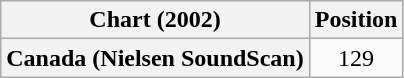<table class="wikitable plainrowheaders">
<tr>
<th>Chart (2002)</th>
<th>Position</th>
</tr>
<tr>
<th scope="row">Canada (Nielsen SoundScan)</th>
<td align="center">129</td>
</tr>
</table>
